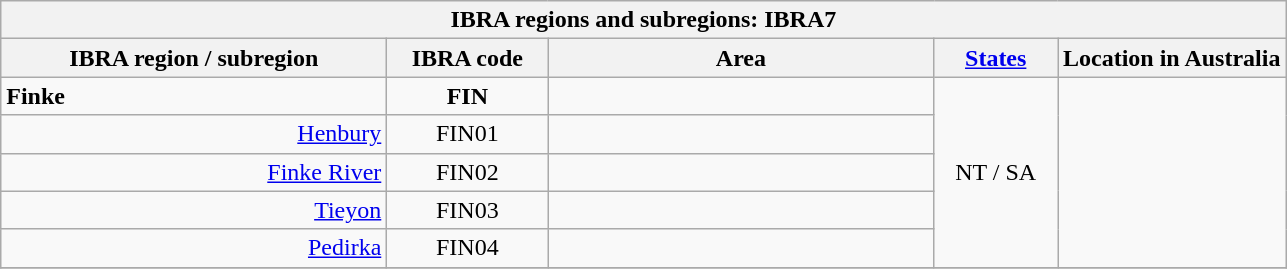<table class="wikitable sortable">
<tr>
<th rowwidth=100px colspan=5>IBRA regions and subregions: IBRA7</th>
</tr>
<tr>
<th scope="col" width="250px">IBRA region / subregion</th>
<th scope="col" width="100px">IBRA code</th>
<th scope="col" width="250px">Area</th>
<th scope="col" width="75px"><a href='#'>States</a></th>
<th>Location in Australia</th>
</tr>
<tr>
<td><strong>Finke</strong></td>
<td align="center"><strong>FIN</strong></td>
<td align="right"><strong></strong></td>
<td align="center" rowspan=5>NT / SA</td>
<td align="center" rowspan=5></td>
</tr>
<tr>
<td align="right"><a href='#'>Henbury</a></td>
<td align="center">FIN01</td>
<td align="right"></td>
</tr>
<tr>
<td align="right"><a href='#'>Finke River</a></td>
<td align="center">FIN02</td>
<td align="right"></td>
</tr>
<tr>
<td align="right"><a href='#'>Tieyon</a></td>
<td align="center">FIN03</td>
<td align="right"></td>
</tr>
<tr>
<td align="right"><a href='#'>Pedirka</a></td>
<td align="center">FIN04</td>
<td align="right"></td>
</tr>
<tr>
</tr>
</table>
